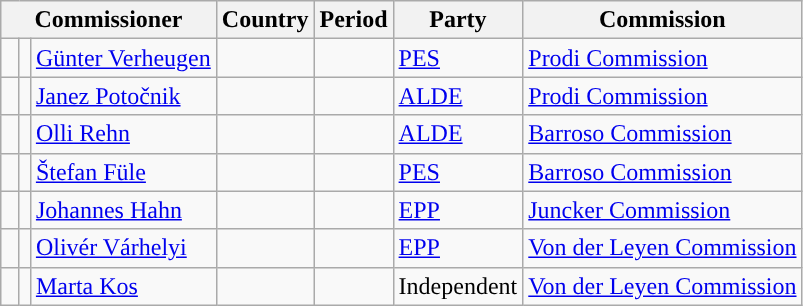<table class="wikitable".>
<tr>
<th colspan=3>Commissioner</th>
<th>Country</th>
<th>Period</th>
<th>Party</th>
<th>Commission</th>
</tr>
<tr>
<td style="background-color: "></td>
<td></td>
<td><a href='#'>Günter Verheugen</a></td>
<td></td>
<td></td>
<td><a href='#'>PES</a></td>
<td><a href='#'>Prodi Commission</a></td>
</tr>
<tr>
<td width=5px style="background-color: "></td>
<td></td>
<td><a href='#'>Janez Potočnik</a></td>
<td></td>
<td></td>
<td><a href='#'>ALDE</a></td>
<td><a href='#'>Prodi Commission</a></td>
</tr>
<tr>
<td width=5px style="background-color: "></td>
<td></td>
<td><a href='#'>Olli Rehn</a></td>
<td></td>
<td></td>
<td><a href='#'>ALDE</a></td>
<td><a href='#'>Barroso Commission</a></td>
</tr>
<tr>
<td style="background-color: "></td>
<td></td>
<td><a href='#'>Štefan Füle</a></td>
<td></td>
<td></td>
<td><a href='#'>PES</a></td>
<td><a href='#'>Barroso Commission</a></td>
</tr>
<tr>
<td width=5px style="background-color: "></td>
<td></td>
<td><a href='#'>Johannes Hahn</a></td>
<td></td>
<td></td>
<td><a href='#'>EPP</a></td>
<td><a href='#'>Juncker Commission</a></td>
</tr>
<tr>
<td width=5px style="background-color: "></td>
<td></td>
<td><a href='#'>Olivér Várhelyi</a></td>
<td></td>
<td></td>
<td><a href='#'>EPP</a></td>
<td><a href='#'>Von der Leyen Commission</a></td>
</tr>
<tr>
<td width=5px style="background-color: "></td>
<td></td>
<td><a href='#'>Marta Kos</a></td>
<td></td>
<td></td>
<td>Independent</td>
<td><a href='#'>Von der Leyen Commission</a></td>
</tr>
</table>
